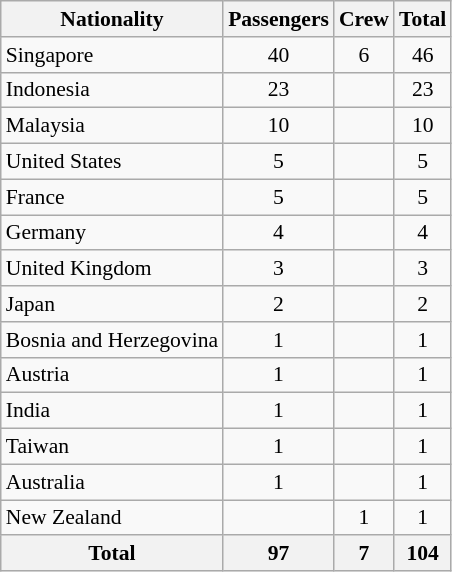<table class="wikitable sortable" style="font-size:90%">
<tr>
<th>Nationality</th>
<th>Passengers</th>
<th>Crew</th>
<th>Total</th>
</tr>
<tr>
<td>Singapore</td>
<td style="text-align:center;">40</td>
<td style="text-align:center;">6</td>
<td style="text-align:center;">46</td>
</tr>
<tr>
<td>Indonesia</td>
<td style="text-align:center;">23</td>
<td></td>
<td style="text-align:center;">23</td>
</tr>
<tr>
<td>Malaysia</td>
<td style="text-align:center;">10</td>
<td></td>
<td style="text-align:center;">10</td>
</tr>
<tr>
<td>United States</td>
<td style="text-align:center;">5</td>
<td></td>
<td style="text-align:center;">5</td>
</tr>
<tr>
<td>France</td>
<td style="text-align:center;">5</td>
<td></td>
<td style="text-align:center;">5</td>
</tr>
<tr>
<td>Germany</td>
<td style="text-align:center;">4</td>
<td></td>
<td style="text-align:center;">4</td>
</tr>
<tr>
<td>United Kingdom</td>
<td style="text-align:center;">3</td>
<td></td>
<td style="text-align:center;">3</td>
</tr>
<tr>
<td>Japan</td>
<td style="text-align:center;">2</td>
<td></td>
<td style="text-align:center;">2</td>
</tr>
<tr>
<td>Bosnia and Herzegovina</td>
<td style="text-align:center;">1</td>
<td></td>
<td style="text-align:center;">1</td>
</tr>
<tr>
<td>Austria</td>
<td style="text-align:center;">1</td>
<td></td>
<td style="text-align:center;">1</td>
</tr>
<tr>
<td>India</td>
<td style="text-align:center;">1</td>
<td></td>
<td style="text-align:center;">1</td>
</tr>
<tr>
<td>Taiwan</td>
<td style="text-align:center;">1</td>
<td></td>
<td style="text-align:center;">1</td>
</tr>
<tr>
<td>Australia</td>
<td style="text-align:center;">1</td>
<td></td>
<td style="text-align:center;">1</td>
</tr>
<tr>
<td>New Zealand</td>
<td></td>
<td style="text-align:center;">1</td>
<td style="text-align:center;">1</td>
</tr>
<tr>
<th>Total</th>
<th>97</th>
<th>7</th>
<th>104</th>
</tr>
</table>
